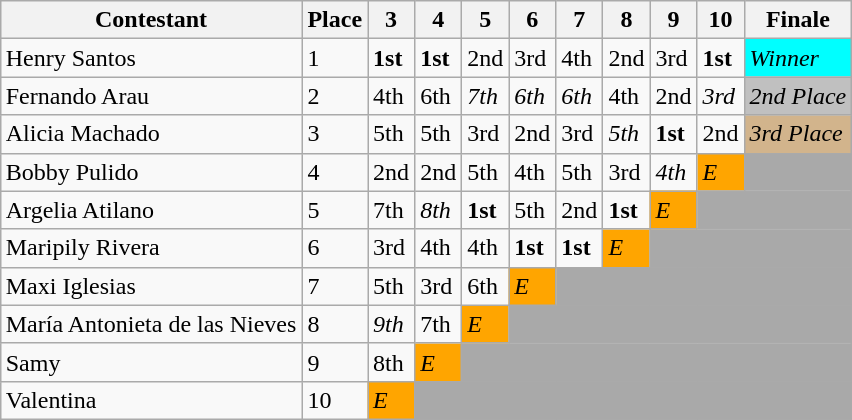<table class="wikitable sortable" style="margin:auto;">
<tr>
<th>Contestant</th>
<th>Place</th>
<th>3</th>
<th>4</th>
<th>5</th>
<th>6</th>
<th>7</th>
<th>8</th>
<th>9</th>
<th>10</th>
<th>Finale</th>
</tr>
<tr>
<td>Henry Santos</td>
<td>1</td>
<td><span><strong>1st</strong></span></td>
<td><span><strong>1st</strong></span></td>
<td>2nd</td>
<td>3rd</td>
<td>4th</td>
<td>2nd</td>
<td>3rd</td>
<td><span><strong>1st</strong></span></td>
<td style="background:cyan;"><div><span><em>Winner</em></span></div></td>
</tr>
<tr>
<td>Fernando Arau</td>
<td>2</td>
<td>4th</td>
<td>6th</td>
<td><span><em>7th</em></span></td>
<td><span><em>6th</em></span></td>
<td><span><em>6th</em></span></td>
<td>4th</td>
<td>2nd</td>
<td><span><em>3rd</em></span></td>
<td style="background:silver;"><div><span><em>2nd Place</em></span></div></td>
</tr>
<tr>
<td>Alicia Machado</td>
<td>3</td>
<td>5th</td>
<td>5th</td>
<td>3rd</td>
<td>2nd</td>
<td>3rd</td>
<td><span><em>5th</em></span></td>
<td><span><strong>1st</strong></span></td>
<td>2nd</td>
<td style="background:tan;"><div><span><em>3rd Place</em></span></div></td>
</tr>
<tr>
<td>Bobby Pulido</td>
<td>4</td>
<td>2nd</td>
<td>2nd</td>
<td>5th</td>
<td>4th</td>
<td>5th</td>
<td>3rd</td>
<td><span><em>4th</em></span></td>
<td style="background:orange;"><div><span><em>E</em></span></div></td>
<td style="background:darkgrey;" colspan="5"></td>
</tr>
<tr>
<td>Argelia Atilano</td>
<td>5</td>
<td>7th</td>
<td><span><em>8th</em></span></td>
<td><span><strong>1st</strong></span></td>
<td>5th</td>
<td>2nd</td>
<td><span><strong>1st</strong></span></td>
<td style="background:orange;"><div><span><em>E</em></span></div></td>
<td style="background:darkgrey;" colspan="4"></td>
</tr>
<tr>
<td>Maripily Rivera</td>
<td>6</td>
<td>3rd</td>
<td>4th</td>
<td>4th</td>
<td><span><strong>1st</strong></span></td>
<td><span><strong>1st</strong></span></td>
<td style="background:orange;"><div><span><em>E</em></span></div></td>
<td style="background:darkgrey;" colspan="5"></td>
</tr>
<tr>
<td>Maxi Iglesias</td>
<td>7</td>
<td>5th</td>
<td>3rd</td>
<td>6th</td>
<td style="background:orange;"><div><span><em>E</em></span></div></td>
<td style="background:darkgray;" colspan="6"></td>
</tr>
<tr>
<td>María Antonieta de las Nieves</td>
<td>8</td>
<td><span><em>9th</em></span></td>
<td>7th</td>
<td style="background:orange;"><div><span><em>E</em></span></div></td>
<td style="background:darkgrey;" colspan="7"></td>
</tr>
<tr>
<td>Samy</td>
<td>9</td>
<td>8th</td>
<td style="background:orange;"><div><span><em>E</em></span></div></td>
<td style="background:darkgrey;" colspan="8"></td>
</tr>
<tr>
<td>Valentina</td>
<td>10</td>
<td style="background:orange;"><div><span><em>E</em></span></div></td>
<td style="background:darkgrey;" colspan="9"></td>
</tr>
</table>
